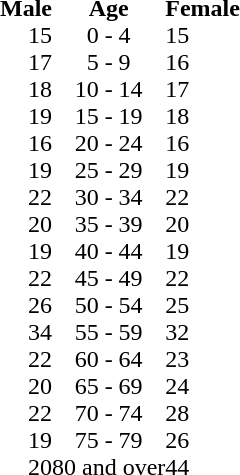<table cellspacing=0 cellpadding=0>
<tr>
<th style="text-align:right;">Male</th>
<th style="text-align:center;">Age</th>
<th>Female</th>
</tr>
<tr>
<td style="text-align:right;">15 </td>
<td style="text-align:center;">0 - 4</td>
<td> 15</td>
</tr>
<tr>
<td style="text-align:right;">17 </td>
<td style="text-align:center;">5 - 9</td>
<td> 16</td>
</tr>
<tr>
<td style="text-align:right;">18 </td>
<td style="text-align:center;">10 - 14</td>
<td> 17</td>
</tr>
<tr>
<td style="text-align:right;">19 </td>
<td style="text-align:center;">15 - 19</td>
<td> 18</td>
</tr>
<tr>
<td style="text-align:right;">16 </td>
<td style="text-align:center;">20 - 24</td>
<td> 16</td>
</tr>
<tr>
<td style="text-align:right;">19 </td>
<td style="text-align:center;">25 - 29</td>
<td> 19</td>
</tr>
<tr>
<td style="text-align:right;">22 </td>
<td style="text-align:center;">30 - 34</td>
<td> 22</td>
</tr>
<tr>
<td style="text-align:right;">20 </td>
<td style="text-align:center;">35 - 39</td>
<td> 20</td>
</tr>
<tr>
<td style="text-align:right;">19 </td>
<td style="text-align:center;">40 - 44</td>
<td> 19</td>
</tr>
<tr>
<td style="text-align:right;">22 </td>
<td style="text-align:center;">45 - 49</td>
<td> 22</td>
</tr>
<tr>
<td style="text-align:right;">26 </td>
<td style="text-align:center;">50 - 54</td>
<td> 25</td>
</tr>
<tr>
<td style="text-align:right;">34 </td>
<td style="text-align:center;">55 - 59</td>
<td> 32</td>
</tr>
<tr>
<td style="text-align:right;">22 </td>
<td style="text-align:center;">60 - 64</td>
<td> 23</td>
</tr>
<tr>
<td style="text-align:right;">20 </td>
<td style="text-align:center;">65 - 69</td>
<td> 24</td>
</tr>
<tr>
<td style="text-align:right;">22 </td>
<td style="text-align:center;">70 - 74</td>
<td> 28</td>
</tr>
<tr>
<td style="text-align:right;">19 </td>
<td style="text-align:center;">75 - 79</td>
<td> 26</td>
</tr>
<tr>
<td style="text-align:right;">20 </td>
<td style="text-align:center;">80 and over</td>
<td> 44</td>
</tr>
</table>
